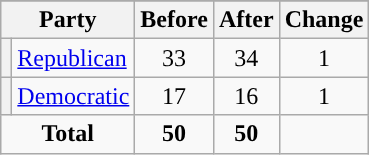<table class="wikitable" style="text-align:center;">
<tr>
</tr>
<tr>
<th colspan=2>Party</th>
<th>Before</th>
<th>After</th>
<th>Change</th>
</tr>
<tr>
<th style="background-color:"></th>
<td style="text-align:left;"><a href='#'>Republican</a></td>
<td>33</td>
<td>34</td>
<td> 1</td>
</tr>
<tr>
<th style="background-color:"></th>
<td style="text-align:left;"><a href='#'>Democratic</a></td>
<td>17</td>
<td>16</td>
<td> 1</td>
</tr>
<tr>
<td colspan=2><strong>Total</strong></td>
<td><strong>50</strong></td>
<td><strong>50</strong></td>
<td></td>
</tr>
</table>
